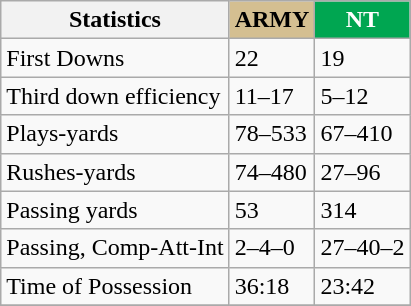<table class="wikitable" style="float:left">
<tr>
<th>Statistics</th>
<th style="background:#d4bf91; color:#000000">ARMY</th>
<th style="background:#00a651; color:#ffffff">NT</th>
</tr>
<tr>
<td>First Downs</td>
<td>22</td>
<td>19</td>
</tr>
<tr>
<td>Third down efficiency</td>
<td>11–17</td>
<td>5–12</td>
</tr>
<tr>
<td>Plays-yards</td>
<td>78–533</td>
<td>67–410</td>
</tr>
<tr>
<td>Rushes-yards</td>
<td>74–480</td>
<td>27–96</td>
</tr>
<tr>
<td>Passing yards</td>
<td>53</td>
<td>314</td>
</tr>
<tr>
<td>Passing, Comp-Att-Int</td>
<td>2–4–0</td>
<td>27–40–2</td>
</tr>
<tr>
<td>Time of Possession</td>
<td>36:18</td>
<td>23:42</td>
</tr>
<tr>
</tr>
</table>
